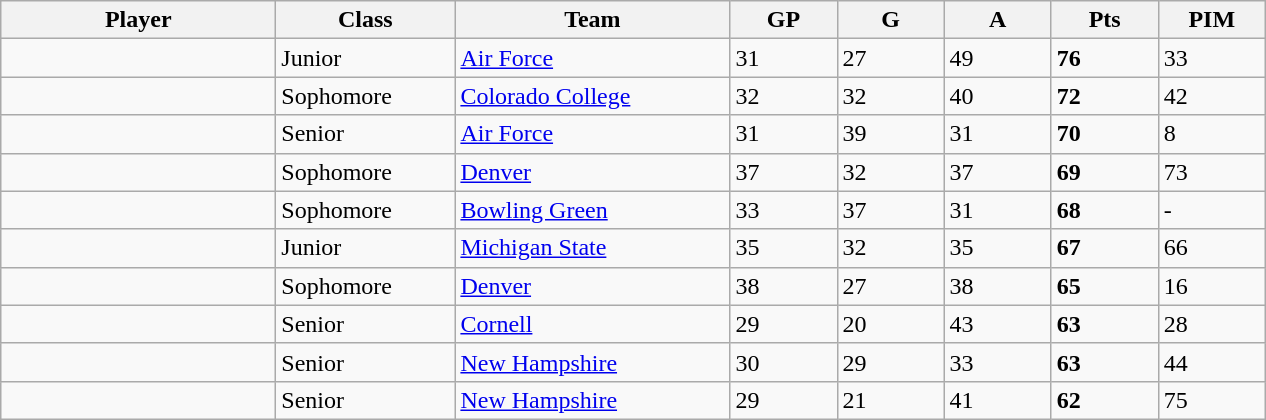<table class="wikitable sortable">
<tr>
<th style="width: 11em;">Player</th>
<th style="width: 7em;">Class</th>
<th style="width: 11em;">Team</th>
<th style="width: 4em;">GP</th>
<th style="width: 4em;">G</th>
<th style="width: 4em;">A</th>
<th style="width: 4em;">Pts</th>
<th style="width: 4em;">PIM</th>
</tr>
<tr>
<td></td>
<td>Junior</td>
<td><a href='#'>Air Force</a></td>
<td>31</td>
<td>27</td>
<td>49</td>
<td><strong>76</strong></td>
<td>33</td>
</tr>
<tr>
<td></td>
<td>Sophomore</td>
<td><a href='#'>Colorado College</a></td>
<td>32</td>
<td>32</td>
<td>40</td>
<td><strong>72</strong></td>
<td>42</td>
</tr>
<tr>
<td></td>
<td>Senior</td>
<td><a href='#'>Air Force</a></td>
<td>31</td>
<td>39</td>
<td>31</td>
<td><strong>70</strong></td>
<td>8</td>
</tr>
<tr>
<td></td>
<td>Sophomore</td>
<td><a href='#'>Denver</a></td>
<td>37</td>
<td>32</td>
<td>37</td>
<td><strong>69</strong></td>
<td>73</td>
</tr>
<tr>
<td></td>
<td>Sophomore</td>
<td><a href='#'>Bowling Green</a></td>
<td>33</td>
<td>37</td>
<td>31</td>
<td><strong>68</strong></td>
<td>-</td>
</tr>
<tr>
<td></td>
<td>Junior</td>
<td><a href='#'>Michigan State</a></td>
<td>35</td>
<td>32</td>
<td>35</td>
<td><strong>67</strong></td>
<td>66</td>
</tr>
<tr>
<td></td>
<td>Sophomore</td>
<td><a href='#'>Denver</a></td>
<td>38</td>
<td>27</td>
<td>38</td>
<td><strong>65</strong></td>
<td>16</td>
</tr>
<tr>
<td></td>
<td>Senior</td>
<td><a href='#'>Cornell</a></td>
<td>29</td>
<td>20</td>
<td>43</td>
<td><strong>63</strong></td>
<td>28</td>
</tr>
<tr>
<td></td>
<td>Senior</td>
<td><a href='#'>New Hampshire</a></td>
<td>30</td>
<td>29</td>
<td>33</td>
<td><strong>63</strong></td>
<td>44</td>
</tr>
<tr>
<td></td>
<td>Senior</td>
<td><a href='#'>New Hampshire</a></td>
<td>29</td>
<td>21</td>
<td>41</td>
<td><strong>62</strong></td>
<td>75</td>
</tr>
</table>
